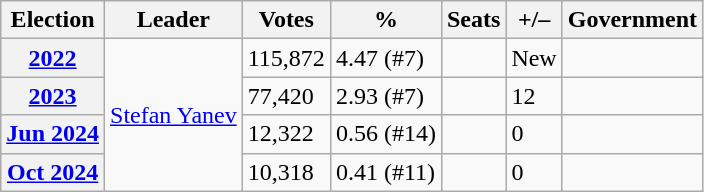<table class="wikitable">
<tr>
<th>Election</th>
<th>Leader</th>
<th>Votes</th>
<th>%</th>
<th>Seats</th>
<th>+/–</th>
<th>Government</th>
</tr>
<tr>
<th><a href='#'>2022</a></th>
<td rowspan="4"><a href='#'>Stefan Yanev</a></td>
<td>115,872</td>
<td>4.47 (#7)</td>
<td></td>
<td>New</td>
<td></td>
</tr>
<tr>
<th><a href='#'>2023</a></th>
<td>77,420</td>
<td>2.93 (#7)</td>
<td></td>
<td> 12</td>
<td></td>
</tr>
<tr>
<th><a href='#'>Jun 2024</a></th>
<td>12,322</td>
<td>0.56 (#14)</td>
<td></td>
<td> 0</td>
<td></td>
</tr>
<tr>
<th><a href='#'>Oct 2024</a></th>
<td>10,318</td>
<td>0.41 (#11)</td>
<td></td>
<td> 0</td>
<td></td>
</tr>
</table>
